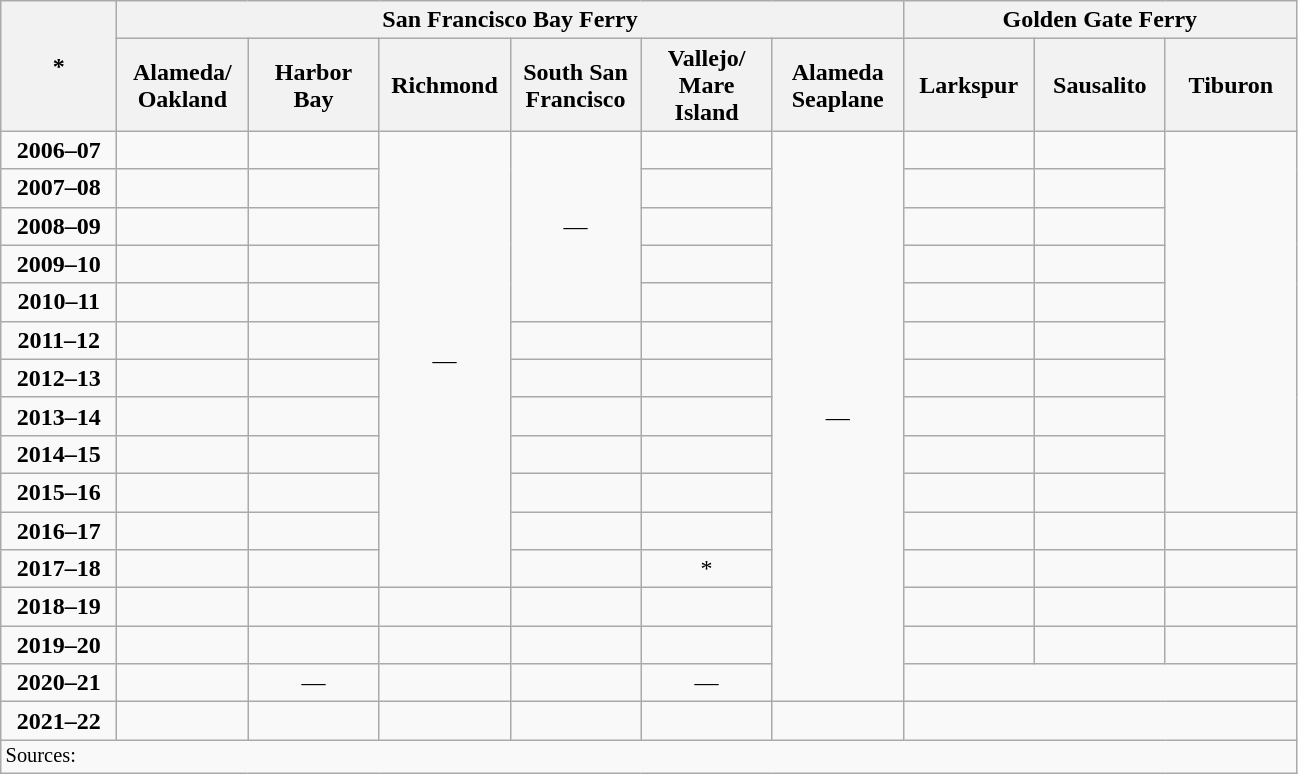<table class="wikitable" border="1">
<tr>
<th style="width: 70px" rowspan=2>*</th>
<th colspan=6>San Francisco Bay Ferry</th>
<th colspan=3>Golden Gate Ferry</th>
</tr>
<tr>
<th style="width: 80px">Alameda/<br>Oakland</th>
<th style="width: 80px">Harbor Bay</th>
<th style="width: 80px">Richmond</th>
<th style="width: 80px">South San Francisco</th>
<th style="width: 80px">Vallejo/<br>Mare Island</th>
<th style="width: 80px">Alameda<br>Seaplane</th>
<th style="width: 80px">Larkspur</th>
<th style="width: 80px">Sausalito</th>
<th style="width: 80px">Tiburon</th>
</tr>
<tr style="text-align:center;">
<td><strong>2006–07</strong></td>
<td></td>
<td></td>
<td rowspan=12>—</td>
<td rowspan=5>—</td>
<td></td>
<td rowspan=15>—</td>
<td></td>
<td></td>
</tr>
<tr style="text-align:center;">
<td><strong>2007–08</strong></td>
<td></td>
<td></td>
<td></td>
<td></td>
<td></td>
</tr>
<tr style="text-align:center;">
<td><strong>2008–09</strong></td>
<td></td>
<td></td>
<td></td>
<td></td>
<td></td>
</tr>
<tr style="text-align:center;">
<td><strong>2009–10</strong></td>
<td></td>
<td></td>
<td></td>
<td></td>
<td></td>
</tr>
<tr style="text-align:center;">
<td><strong>2010–11</strong></td>
<td></td>
<td></td>
<td></td>
<td></td>
<td></td>
</tr>
<tr style="text-align:center;">
<td><strong>2011–12</strong></td>
<td></td>
<td></td>
<td></td>
<td></td>
<td></td>
<td></td>
</tr>
<tr style="text-align:center;">
<td><strong>2012–13</strong></td>
<td></td>
<td></td>
<td></td>
<td></td>
<td></td>
<td></td>
</tr>
<tr style="text-align:center;">
<td><strong>2013–14</strong></td>
<td></td>
<td></td>
<td></td>
<td></td>
<td></td>
<td></td>
</tr>
<tr style="text-align:center;">
<td><strong>2014–15</strong></td>
<td></td>
<td></td>
<td></td>
<td></td>
<td></td>
<td></td>
</tr>
<tr style="text-align:center;">
<td><strong>2015–16</strong></td>
<td></td>
<td></td>
<td></td>
<td></td>
<td></td>
<td></td>
</tr>
<tr style="text-align:center;">
<td><strong>2016–17</strong></td>
<td></td>
<td></td>
<td></td>
<td></td>
<td></td>
<td></td>
<td></td>
</tr>
<tr style="text-align:center;">
<td><strong>2017–18</strong></td>
<td></td>
<td></td>
<td></td>
<td>*</td>
<td></td>
<td></td>
<td></td>
</tr>
<tr style="text-align:center;">
<td><strong>2018–19</strong></td>
<td></td>
<td></td>
<td></td>
<td></td>
<td></td>
<td></td>
<td></td>
<td></td>
</tr>
<tr style="text-align:center;">
<td><strong>2019–20</strong></td>
<td></td>
<td></td>
<td></td>
<td></td>
<td></td>
<td></td>
<td></td>
<td></td>
</tr>
<tr style="text-align:center;">
<td><strong>2020–21</strong></td>
<td></td>
<td>—</td>
<td></td>
<td></td>
<td>—</td>
<td colspan=3></td>
</tr>
<tr style="text-align:center;">
<td><strong>2021–22</strong></td>
<td></td>
<td></td>
<td></td>
<td></td>
<td></td>
<td></td>
<td colspan=3></td>
</tr>
<tr>
<td colspan=10 style="border-top:1px solid black; font-size:85%; text-align:left">Sources:</td>
</tr>
</table>
